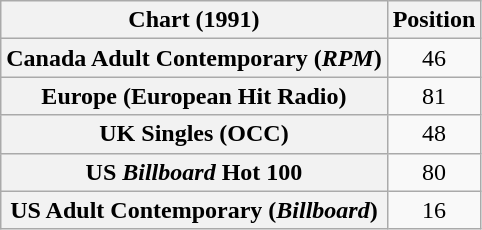<table class="wikitable sortable plainrowheaders" style="text-align:center">
<tr>
<th>Chart (1991)</th>
<th>Position</th>
</tr>
<tr>
<th scope="row">Canada Adult Contemporary (<em>RPM</em>)</th>
<td>46</td>
</tr>
<tr>
<th scope="row">Europe (European Hit Radio)</th>
<td>81</td>
</tr>
<tr>
<th scope="row">UK Singles (OCC)</th>
<td>48</td>
</tr>
<tr>
<th scope="row">US <em>Billboard</em> Hot 100</th>
<td>80</td>
</tr>
<tr>
<th scope="row">US Adult Contemporary (<em>Billboard</em>)</th>
<td>16</td>
</tr>
</table>
